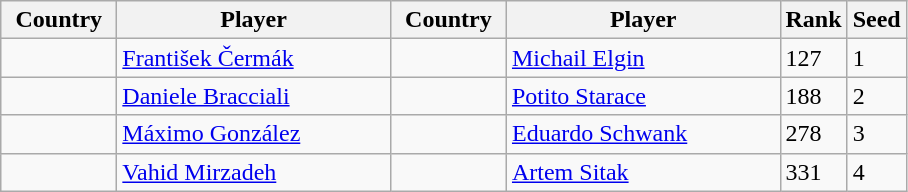<table class="sortable wikitable">
<tr>
<th width="70">Country</th>
<th width="175">Player</th>
<th width="70">Country</th>
<th width="175">Player</th>
<th>Rank</th>
<th>Seed</th>
</tr>
<tr>
<td></td>
<td><a href='#'>František Čermák</a></td>
<td></td>
<td><a href='#'>Michail Elgin</a></td>
<td>127</td>
<td>1</td>
</tr>
<tr>
<td></td>
<td><a href='#'>Daniele Bracciali</a></td>
<td></td>
<td><a href='#'>Potito Starace</a></td>
<td>188</td>
<td>2</td>
</tr>
<tr>
<td></td>
<td><a href='#'>Máximo González</a></td>
<td></td>
<td><a href='#'>Eduardo Schwank</a></td>
<td>278</td>
<td>3</td>
</tr>
<tr>
<td></td>
<td><a href='#'>Vahid Mirzadeh</a></td>
<td></td>
<td><a href='#'>Artem Sitak</a></td>
<td>331</td>
<td>4</td>
</tr>
</table>
